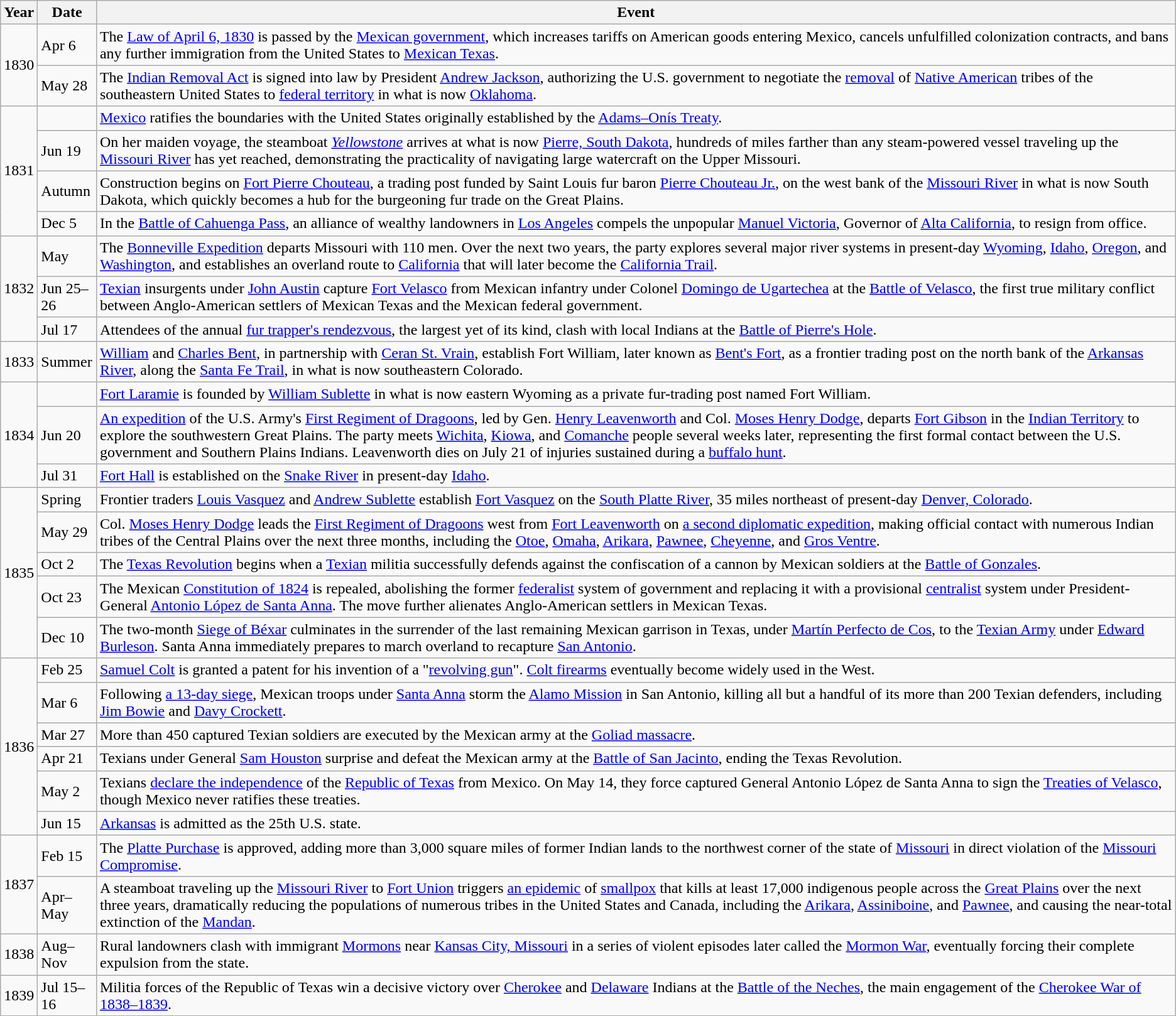<table class=wikitable>
<tr>
<th>Year</th>
<th width=55>Date</th>
<th>Event</th>
</tr>
<tr>
<td rowspan=2>1830</td>
<td>Apr 6</td>
<td>The <a href='#'>Law of April 6, 1830</a> is passed by the <a href='#'>Mexican government</a>, which increases tariffs on American goods entering Mexico, cancels unfulfilled colonization contracts, and bans any further immigration from the United States to <a href='#'>Mexican Texas</a>.</td>
</tr>
<tr>
<td>May 28</td>
<td>The <a href='#'>Indian Removal Act</a> is signed into law by President <a href='#'>Andrew Jackson</a>, authorizing the U.S. government to negotiate the <a href='#'>removal</a> of <a href='#'>Native American</a> tribes of the southeastern United States to <a href='#'>federal territory</a> in what is now <a href='#'>Oklahoma</a>.</td>
</tr>
<tr>
<td rowspan=4>1831</td>
<td></td>
<td><a href='#'>Mexico</a> ratifies the boundaries with the United States originally established by the <a href='#'>Adams–Onís Treaty</a>.</td>
</tr>
<tr>
<td>Jun 19</td>
<td>On her maiden voyage, the steamboat <em><a href='#'>Yellowstone</a></em> arrives at what is now <a href='#'>Pierre, South Dakota</a>, hundreds of miles farther than any steam-powered vessel traveling up the <a href='#'>Missouri River</a> has yet reached, demonstrating the practicality of navigating large watercraft on the Upper Missouri.</td>
</tr>
<tr>
<td>Autumn</td>
<td>Construction begins on <a href='#'>Fort Pierre Chouteau</a>, a trading post funded by Saint Louis fur baron <a href='#'>Pierre Chouteau Jr.</a>, on the west bank of the <a href='#'>Missouri River</a> in what is now South Dakota, which quickly becomes a hub for the burgeoning fur trade on the Great Plains.</td>
</tr>
<tr>
<td>Dec 5</td>
<td>In the <a href='#'>Battle of Cahuenga Pass</a>, an alliance of wealthy landowners in <a href='#'>Los Angeles</a> compels the unpopular <a href='#'>Manuel Victoria</a>, Governor of <a href='#'>Alta California</a>, to resign from office.</td>
</tr>
<tr>
<td rowspan=3>1832</td>
<td>May</td>
<td>The <a href='#'>Bonneville Expedition</a> departs Missouri with 110 men. Over the next two years, the party explores several major river systems in present-day <a href='#'>Wyoming</a>, <a href='#'>Idaho</a>, <a href='#'>Oregon</a>, and <a href='#'>Washington</a>, and establishes an overland route to <a href='#'>California</a> that will later become the <a href='#'>California Trail</a>.</td>
</tr>
<tr>
<td>Jun 25–26</td>
<td><a href='#'>Texian</a> insurgents under <a href='#'>John Austin</a> capture <a href='#'>Fort Velasco</a> from Mexican infantry under Colonel <a href='#'>Domingo de Ugartechea</a> at the <a href='#'>Battle of Velasco</a>, the first true military conflict between Anglo-American settlers of Mexican Texas and the Mexican federal government.</td>
</tr>
<tr>
<td>Jul 17</td>
<td>Attendees of the annual <a href='#'>fur trapper's rendezvous</a>, the largest yet of its kind, clash with local Indians at the <a href='#'>Battle of Pierre's Hole</a>.</td>
</tr>
<tr>
<td rowspan=1>1833</td>
<td>Summer</td>
<td><a href='#'>William</a> and <a href='#'>Charles Bent</a>, in partnership with <a href='#'>Ceran St. Vrain</a>, establish Fort William, later known as <a href='#'>Bent's Fort</a>, as a frontier trading post on the north bank of the <a href='#'>Arkansas River</a>, along the <a href='#'>Santa Fe Trail</a>, in what is now southeastern Colorado.</td>
</tr>
<tr>
<td rowspan=3>1834</td>
<td></td>
<td><a href='#'>Fort Laramie</a> is founded by <a href='#'>William Sublette</a> in what is now eastern Wyoming as a private fur-trading post named Fort William.</td>
</tr>
<tr>
<td>Jun 20</td>
<td><a href='#'>An expedition</a> of the U.S. Army's <a href='#'>First Regiment of Dragoons</a>, led by Gen. <a href='#'>Henry Leavenworth</a> and Col. <a href='#'>Moses Henry Dodge</a>, departs <a href='#'>Fort Gibson</a> in the <a href='#'>Indian Territory</a> to explore the southwestern Great Plains. The party meets <a href='#'>Wichita</a>, <a href='#'>Kiowa</a>, and <a href='#'>Comanche</a> people several weeks later, representing the first formal contact between the U.S. government and Southern Plains Indians. Leavenworth dies on July 21 of injuries sustained during a <a href='#'>buffalo hunt</a>.</td>
</tr>
<tr>
<td>Jul 31</td>
<td><a href='#'>Fort Hall</a> is established on the <a href='#'>Snake River</a> in present-day <a href='#'>Idaho</a>.</td>
</tr>
<tr>
<td rowspan=5>1835</td>
<td>Spring</td>
<td>Frontier traders <a href='#'>Louis Vasquez</a> and <a href='#'>Andrew Sublette</a> establish <a href='#'>Fort Vasquez</a> on the <a href='#'>South Platte River</a>, 35 miles northeast of present-day <a href='#'>Denver, Colorado</a>.</td>
</tr>
<tr>
<td>May 29</td>
<td>Col. <a href='#'>Moses Henry Dodge</a> leads the <a href='#'>First Regiment of Dragoons</a> west from <a href='#'>Fort Leavenworth</a> on <a href='#'>a second diplomatic expedition</a>, making official contact with numerous Indian tribes of the Central Plains over the next three months, including the <a href='#'>Otoe</a>, <a href='#'>Omaha</a>, <a href='#'>Arikara</a>, <a href='#'>Pawnee</a>, <a href='#'>Cheyenne</a>, and <a href='#'>Gros Ventre</a>.</td>
</tr>
<tr>
<td>Oct 2</td>
<td>The <a href='#'>Texas Revolution</a> begins when a <a href='#'>Texian</a> militia successfully defends against the confiscation of a cannon by Mexican soldiers at the <a href='#'>Battle of Gonzales</a>.</td>
</tr>
<tr>
<td>Oct 23</td>
<td>The Mexican <a href='#'>Constitution of 1824</a> is repealed, abolishing the former <a href='#'>federalist</a> system of government and replacing it with a provisional <a href='#'>centralist</a> system under President-General <a href='#'>Antonio López de Santa Anna</a>. The move further alienates Anglo-American settlers in Mexican Texas.</td>
</tr>
<tr>
<td>Dec 10</td>
<td>The two-month <a href='#'>Siege of Béxar</a> culminates in the surrender of the last remaining Mexican garrison in Texas, under <a href='#'>Martín Perfecto de Cos</a>, to the <a href='#'>Texian Army</a> under <a href='#'>Edward Burleson</a>. Santa Anna immediately prepares to march overland to recapture <a href='#'>San Antonio</a>.</td>
</tr>
<tr>
<td rowspan=6>1836</td>
<td>Feb 25</td>
<td><a href='#'>Samuel Colt</a> is granted a patent for his invention of a "<a href='#'>revolving gun</a>". <a href='#'>Colt firearms</a> eventually become widely used in the West.</td>
</tr>
<tr>
<td>Mar 6</td>
<td>Following <a href='#'>a 13-day siege</a>, Mexican troops under <a href='#'>Santa Anna</a> storm the <a href='#'>Alamo Mission</a> in San Antonio, killing all but a handful of its more than 200 Texian defenders, including <a href='#'>Jim Bowie</a> and <a href='#'>Davy Crockett</a>.</td>
</tr>
<tr>
<td>Mar 27</td>
<td>More than 450 captured Texian soldiers are executed by the Mexican army at the <a href='#'>Goliad massacre</a>.</td>
</tr>
<tr>
<td>Apr 21</td>
<td>Texians under General <a href='#'>Sam Houston</a> surprise and defeat the Mexican army at the <a href='#'>Battle of San Jacinto</a>, ending the Texas Revolution.</td>
</tr>
<tr>
<td>May 2</td>
<td>Texians <a href='#'>declare the independence</a> of the <a href='#'>Republic of Texas</a> from Mexico. On May 14, they force captured General Antonio López de Santa Anna to sign the <a href='#'>Treaties of Velasco</a>, though Mexico never ratifies these treaties.</td>
</tr>
<tr>
<td>Jun 15</td>
<td><a href='#'>Arkansas</a> is admitted as the 25th U.S. state.</td>
</tr>
<tr>
<td rowspan=2>1837</td>
<td>Feb 15</td>
<td>The <a href='#'>Platte Purchase</a> is approved, adding more than 3,000 square miles of former Indian lands to the northwest corner of the state of <a href='#'>Missouri</a> in direct violation of the <a href='#'>Missouri Compromise</a>.</td>
</tr>
<tr>
<td>Apr–May</td>
<td>A steamboat traveling up the <a href='#'>Missouri River</a> to <a href='#'>Fort Union</a> triggers <a href='#'>an epidemic</a> of <a href='#'>smallpox</a> that kills at least 17,000 indigenous people across the <a href='#'>Great Plains</a> over the next three years, dramatically reducing the populations of numerous tribes in the United States and Canada, including the <a href='#'>Arikara</a>, <a href='#'>Assiniboine</a>, and <a href='#'>Pawnee</a>, and causing the near-total extinction of the <a href='#'>Mandan</a>.</td>
</tr>
<tr>
<td rowspan=1>1838</td>
<td>Aug–Nov</td>
<td>Rural landowners clash with immigrant <a href='#'>Mormons</a> near <a href='#'>Kansas City, Missouri</a> in a series of violent episodes later called the <a href='#'>Mormon War</a>, eventually forcing their complete expulsion from the state.</td>
</tr>
<tr>
<td rowspan=1>1839</td>
<td>Jul 15–16</td>
<td>Militia forces of the Republic of Texas win a decisive victory over <a href='#'>Cherokee</a> and <a href='#'>Delaware</a> Indians at the <a href='#'>Battle of the Neches</a>, the main engagement of the <a href='#'>Cherokee War of 1838–1839</a>.</td>
</tr>
</table>
